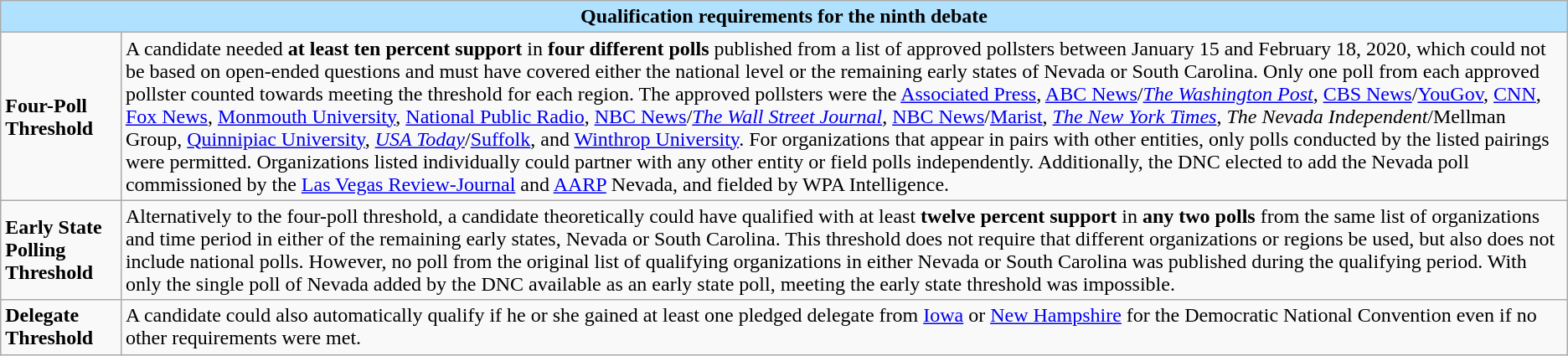<table class="wikitable collapsible collapsed";">
<tr>
<th colspan="2" style="color:black; vertical-align:top; text-align:center; background-color:#B0E2FF;" class="table-no">Qualification requirements for the ninth debate</th>
</tr>
<tr>
<td><strong>Four-Poll Threshold</strong></td>
<td>A candidate needed <strong>at least ten percent support</strong> in <strong>four different polls</strong> published from a list of approved pollsters between January 15 and February 18, 2020, which could not be based on open-ended questions and must have covered either the national level or the remaining early states of Nevada or South Carolina. Only one poll from each approved pollster counted towards meeting the threshold for each region. The approved pollsters were the <a href='#'>Associated Press</a>, <a href='#'>ABC News</a>/<em><a href='#'>The Washington Post</a></em>, <a href='#'>CBS News</a>/<a href='#'>YouGov</a>, <a href='#'>CNN</a>, <a href='#'>Fox News</a>, <a href='#'>Monmouth University</a>, <a href='#'>National Public Radio</a>, <a href='#'>NBC News</a>/<em><a href='#'>The Wall Street Journal</a></em>, <a href='#'>NBC News</a>/<a href='#'>Marist</a>, <em><a href='#'>The New York Times</a></em>, <em>The Nevada Independent</em>/Mellman Group, <a href='#'>Quinnipiac University</a>, <em><a href='#'>USA Today</a></em>/<a href='#'>Suffolk</a>, and <a href='#'>Winthrop University</a>. For organizations that appear in pairs with other entities, only polls conducted by the listed pairings were permitted. Organizations listed individually could partner with any other entity or field polls independently.  Additionally, the DNC elected to add the Nevada poll commissioned by the <a href='#'>Las Vegas Review-Journal</a> and <a href='#'>AARP</a> Nevada, and fielded by WPA Intelligence.</td>
</tr>
<tr>
<td><strong>Early State Polling Threshold</strong></td>
<td>Alternatively to the four-poll threshold, a candidate theoretically could have qualified with at least <strong>twelve percent support</strong> in <strong>any two polls</strong> from the same list of organizations and time period in either of the remaining early states, Nevada or South Carolina. This threshold does not require that different organizations or regions be used, but also does not include national polls.  However, no poll from the original list of qualifying organizations in either Nevada or South Carolina was published during the qualifying period. With only the single poll of Nevada added by the DNC available as an early state poll, meeting the early state threshold was impossible.</td>
</tr>
<tr>
<td><strong>Delegate Threshold</strong></td>
<td>A candidate could also automatically qualify if he or she gained at least one pledged delegate from <a href='#'>Iowa</a> or <a href='#'>New Hampshire</a> for the Democratic National Convention even if no other requirements were met.</td>
</tr>
</table>
